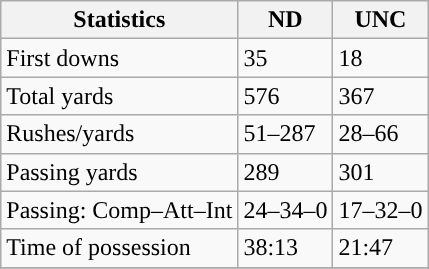<table class="wikitable" style="float: left;">
<tr>
<th>Statistics</th>
<th>ND</th>
<th>UNC</th>
</tr>
<tr>
<td>First downs</td>
<td>35</td>
<td>18</td>
</tr>
<tr>
<td>Total yards</td>
<td>576</td>
<td>367</td>
</tr>
<tr>
<td>Rushes/yards</td>
<td>51–287</td>
<td>28–66</td>
</tr>
<tr>
<td>Passing yards</td>
<td>289</td>
<td>301</td>
</tr>
<tr>
<td>Passing: Comp–Att–Int</td>
<td>24–34–0</td>
<td>17–32–0</td>
</tr>
<tr>
<td>Time of possession</td>
<td>38:13</td>
<td>21:47</td>
</tr>
<tr>
</tr>
</table>
